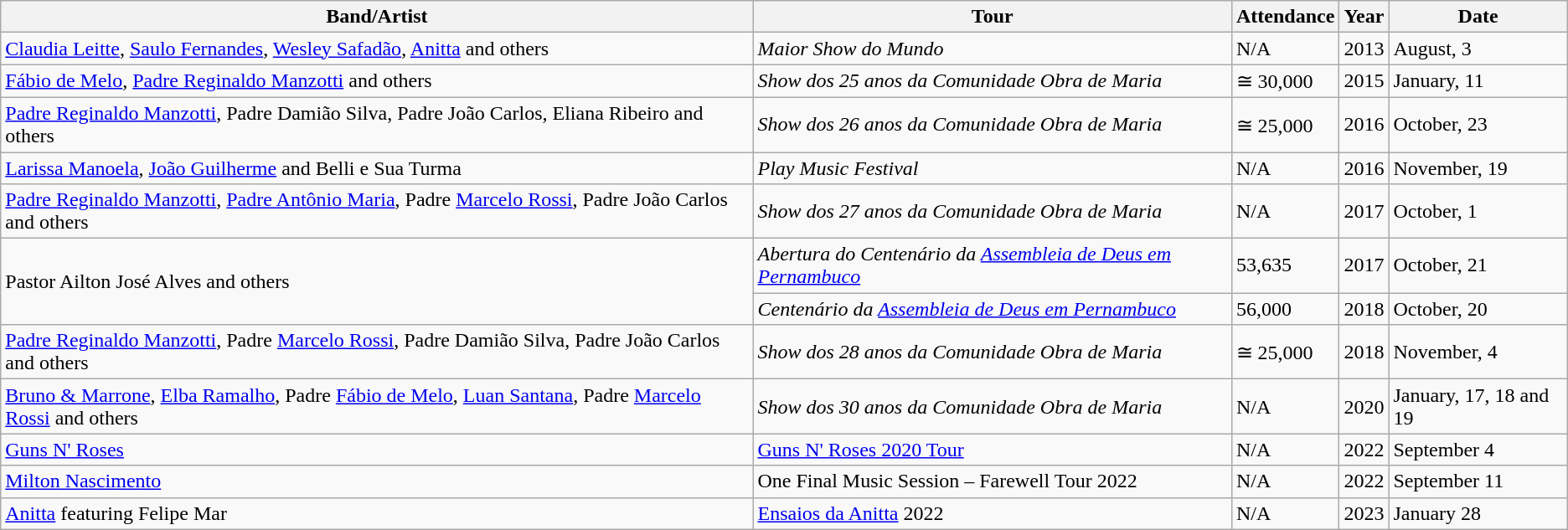<table class = "wikitable sortable">
<tr>
<th>Band/Artist</th>
<th>Tour</th>
<th>Attendance</th>
<th>Year</th>
<th>Date</th>
</tr>
<tr>
<td><a href='#'>Claudia Leitte</a>, <a href='#'>Saulo Fernandes</a>, <a href='#'>Wesley Safadão</a>, <a href='#'>Anitta</a> and others</td>
<td><em>Maior Show do Mundo</em></td>
<td>N/A</td>
<td>2013</td>
<td>August, 3</td>
</tr>
<tr>
<td><a href='#'>Fábio de Melo</a>, <a href='#'>Padre Reginaldo Manzotti</a> and others</td>
<td><em>Show dos 25 anos da Comunidade Obra de Maria</em></td>
<td>≅ 30,000</td>
<td>2015</td>
<td>January, 11</td>
</tr>
<tr>
<td><a href='#'>Padre Reginaldo Manzotti</a>, Padre Damião Silva, Padre João Carlos, Eliana Ribeiro and others</td>
<td><em>Show dos 26 anos da Comunidade Obra de Maria</em></td>
<td>≅ 25,000</td>
<td>2016</td>
<td>October, 23</td>
</tr>
<tr>
<td><a href='#'>Larissa Manoela</a>, <a href='#'>João Guilherme</a> and Belli e Sua Turma</td>
<td><em>Play Music Festival</em></td>
<td>N/A</td>
<td>2016</td>
<td>November, 19</td>
</tr>
<tr>
<td><a href='#'>Padre Reginaldo Manzotti</a>, <a href='#'>Padre Antônio Maria</a>, Padre <a href='#'>Marcelo Rossi</a>, Padre João Carlos and others</td>
<td><em>Show dos 27 anos da Comunidade Obra de Maria</em></td>
<td>N/A</td>
<td>2017</td>
<td>October, 1</td>
</tr>
<tr>
<td rowspan=2>Pastor Ailton José Alves and others</td>
<td><em>Abertura do Centenário da <a href='#'>Assembleia de Deus em Pernambuco</a></em></td>
<td>53,635</td>
<td>2017</td>
<td>October, 21</td>
</tr>
<tr>
<td><em>Centenário da <a href='#'>Assembleia de Deus em Pernambuco</a></em></td>
<td>56,000</td>
<td>2018</td>
<td>October, 20</td>
</tr>
<tr>
<td><a href='#'>Padre Reginaldo Manzotti</a>, Padre <a href='#'>Marcelo Rossi</a>, Padre Damião Silva, Padre João Carlos and others</td>
<td><em>Show dos 28 anos da Comunidade Obra de Maria</em></td>
<td>≅ 25,000</td>
<td>2018</td>
<td>November, 4</td>
</tr>
<tr>
<td><a href='#'>Bruno & Marrone</a>, <a href='#'>Elba Ramalho</a>, Padre <a href='#'>Fábio de Melo</a>, <a href='#'>Luan Santana</a>, Padre <a href='#'>Marcelo Rossi</a> and others</td>
<td><em>Show dos 30 anos da Comunidade Obra de Maria</em></td>
<td>N/A</td>
<td>2020</td>
<td>January, 17, 18 and 19</td>
</tr>
<tr>
<td><a href='#'>Guns N' Roses</a></td>
<td><a href='#'>Guns N' Roses 2020 Tour</a></td>
<td>N/A</td>
<td>2022</td>
<td>September 4</td>
</tr>
<tr>
<td><a href='#'>Milton Nascimento</a></td>
<td>One Final Music Session – Farewell Tour 2022</td>
<td>N/A</td>
<td>2022</td>
<td>September 11</td>
</tr>
<tr>
<td><a href='#'>Anitta</a> featuring Felipe Mar</td>
<td><a href='#'>Ensaios da Anitta</a> 2022</td>
<td>N/A</td>
<td>2023</td>
<td>January 28</td>
</tr>
</table>
